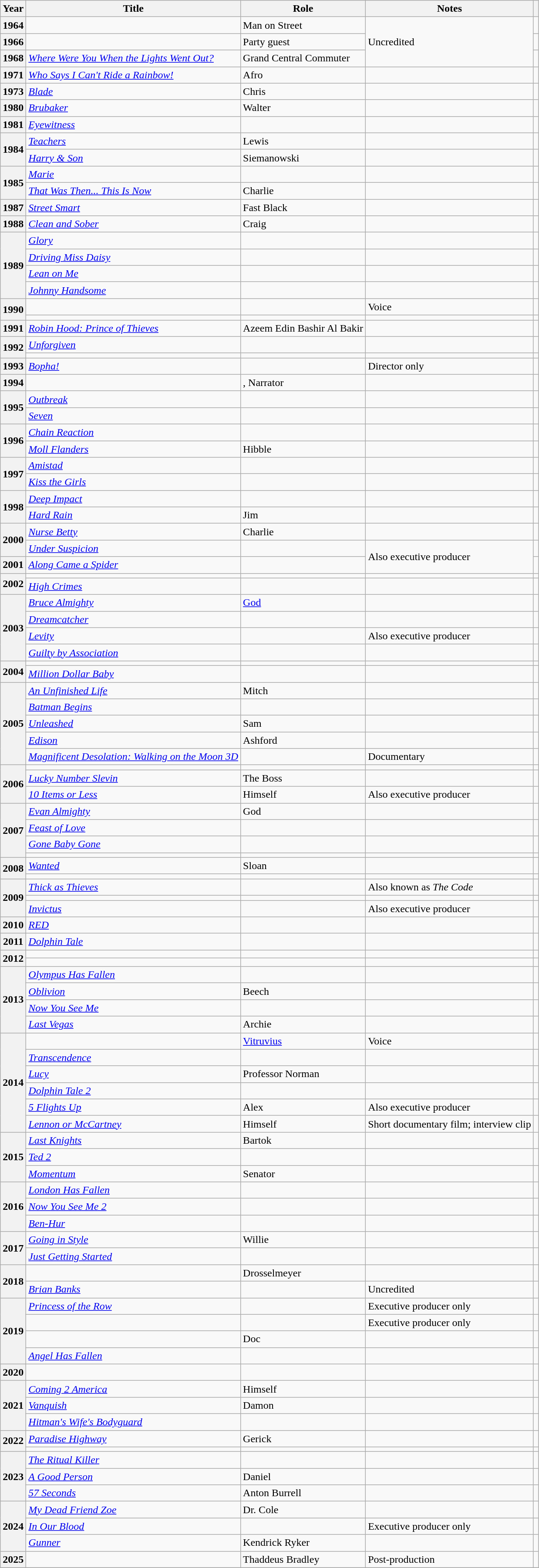<table class="wikitable plainrowheaders sortable" style="margin-right: 0;">
<tr>
<th scope="col">Year</th>
<th scope="col">Title</th>
<th scope="col">Role</th>
<th scope="col" class="unsortable">Notes</th>
<th scope="col" class="unsortable"></th>
</tr>
<tr>
<th scope="row">1964</th>
<td><em></em></td>
<td>Man on Street</td>
<td rowspan="3">Uncredited</td>
<td style="text-align: center;"></td>
</tr>
<tr>
<th scope="row">1966</th>
<td><em></em></td>
<td>Party guest</td>
<td style="text-align: center;"></td>
</tr>
<tr>
<th scope="row">1968</th>
<td><em><a href='#'>Where Were You When the Lights Went Out?</a></em></td>
<td>Grand Central Commuter</td>
<td style="text-align: center;"></td>
</tr>
<tr>
<th scope="row">1971</th>
<td><em><a href='#'>Who Says I Can't Ride a Rainbow!</a></em></td>
<td>Afro</td>
<td></td>
<td style="text-align: center;"></td>
</tr>
<tr>
<th scope="row">1973</th>
<td><em><a href='#'>Blade</a></em></td>
<td>Chris</td>
<td></td>
<td style="text-align: center;"></td>
</tr>
<tr>
<th scope="row">1980</th>
<td><em><a href='#'>Brubaker</a></em></td>
<td>Walter</td>
<td></td>
<td style="text-align: center;"></td>
</tr>
<tr>
<th scope="row">1981</th>
<td><em><a href='#'>Eyewitness</a></em></td>
<td></td>
<td></td>
<td style="text-align: center;"></td>
</tr>
<tr>
<th rowspan="2" scope="row">1984</th>
<td><em><a href='#'>Teachers</a></em></td>
<td>Lewis</td>
<td></td>
<td style="text-align: center;"></td>
</tr>
<tr>
<td><em><a href='#'>Harry & Son</a></em></td>
<td>Siemanowski</td>
<td></td>
<td style="text-align: center;"></td>
</tr>
<tr>
<th rowspan="2" scope="row">1985</th>
<td><em><a href='#'>Marie</a></em></td>
<td></td>
<td></td>
<td style="text-align: center;"></td>
</tr>
<tr>
<td><em><a href='#'>That Was Then... This Is Now</a></em></td>
<td>Charlie</td>
<td></td>
<td style="text-align: center;"></td>
</tr>
<tr>
<th scope="row">1987</th>
<td><em><a href='#'>Street Smart</a></em></td>
<td>Fast Black</td>
<td></td>
<td style="text-align: center;"></td>
</tr>
<tr>
<th scope="row">1988</th>
<td><em><a href='#'>Clean and Sober</a></em></td>
<td>Craig</td>
<td></td>
<td style="text-align: center;"></td>
</tr>
<tr>
<th rowspan="4" scope="row">1989</th>
<td><em><a href='#'>Glory</a></em></td>
<td></td>
<td></td>
<td style="text-align: center;"></td>
</tr>
<tr>
<td><em><a href='#'>Driving Miss Daisy</a></em></td>
<td></td>
<td></td>
<td style="text-align: center;"></td>
</tr>
<tr>
<td><em><a href='#'>Lean on Me</a></em></td>
<td></td>
<td></td>
<td style="text-align: center;"></td>
</tr>
<tr>
<td><em><a href='#'>Johnny Handsome</a></em></td>
<td></td>
<td></td>
<td style="text-align: center;"></td>
</tr>
<tr>
<th rowspan="2" scope="row">1990</th>
<td><em></em></td>
<td></td>
<td>Voice</td>
<td style="text-align: center;"></td>
</tr>
<tr>
<td><em></em></td>
<td></td>
<td></td>
<td style="text-align: center;"></td>
</tr>
<tr>
<th scope="row">1991</th>
<td><em><a href='#'>Robin Hood: Prince of Thieves</a></em></td>
<td>Azeem Edin Bashir Al Bakir</td>
<td></td>
<td style="text-align: center;"></td>
</tr>
<tr>
<th rowspan="2" scope="row">1992</th>
<td><em><a href='#'>Unforgiven</a></em></td>
<td></td>
<td></td>
<td style="text-align: center;"></td>
</tr>
<tr>
<td><em></em></td>
<td></td>
<td></td>
<td style="text-align: center;"></td>
</tr>
<tr>
<th scope="row">1993</th>
<td><em><a href='#'>Bopha!</a></em></td>
<td></td>
<td>Director only</td>
<td style="text-align: center;"></td>
</tr>
<tr>
<th scope="row">1994</th>
<td><em></em></td>
<td>, Narrator</td>
<td></td>
<td style="text-align: center;"></td>
</tr>
<tr>
<th rowspan="2" scope="row">1995</th>
<td><em><a href='#'>Outbreak</a></em></td>
<td></td>
<td></td>
<td style="text-align: center;"></td>
</tr>
<tr>
<td><em><a href='#'>Seven</a></em></td>
<td></td>
<td></td>
<td style="text-align: center;"></td>
</tr>
<tr>
<th rowspan="2" scope="row">1996</th>
<td><em><a href='#'>Chain Reaction</a></em></td>
<td></td>
<td></td>
<td style="text-align: center;"></td>
</tr>
<tr>
<td><em><a href='#'>Moll Flanders</a></em></td>
<td>Hibble</td>
<td></td>
<td style="text-align: center;"></td>
</tr>
<tr>
<th rowspan="2" scope="row">1997</th>
<td><em><a href='#'>Amistad</a></em></td>
<td></td>
<td></td>
<td style="text-align: center;"></td>
</tr>
<tr>
<td><em><a href='#'>Kiss the Girls</a></em></td>
<td></td>
<td></td>
<td style="text-align: center;"></td>
</tr>
<tr>
<th rowspan="2" scope="row">1998</th>
<td><em><a href='#'>Deep Impact</a></em></td>
<td></td>
<td></td>
<td style="text-align: center;"></td>
</tr>
<tr>
<td><em><a href='#'>Hard Rain</a></em></td>
<td>Jim</td>
<td></td>
<td style="text-align: center;"></td>
</tr>
<tr>
<th rowspan="2" scope="row">2000</th>
<td><em><a href='#'>Nurse Betty</a></em></td>
<td>Charlie</td>
<td></td>
<td style="text-align: center;"></td>
</tr>
<tr>
<td><em><a href='#'>Under Suspicion</a></em></td>
<td></td>
<td rowspan="2">Also executive producer</td>
<td style="text-align: center;"></td>
</tr>
<tr>
<th scope="row">2001</th>
<td><em><a href='#'>Along Came a Spider</a></em></td>
<td></td>
<td style="text-align: center;"></td>
</tr>
<tr>
<th rowspan="2" scope="row">2002</th>
<td><em></em></td>
<td></td>
<td></td>
<td style="text-align: center;"></td>
</tr>
<tr>
<td><em><a href='#'>High Crimes</a></em></td>
<td></td>
<td></td>
<td style="text-align: center;"></td>
</tr>
<tr>
<th rowspan="4" scope="row">2003</th>
<td><em><a href='#'>Bruce Almighty</a></em></td>
<td><a href='#'>God</a></td>
<td></td>
<td style="text-align: center;"></td>
</tr>
<tr>
<td><em><a href='#'>Dreamcatcher</a></em></td>
<td></td>
<td></td>
<td style="text-align: center;"></td>
</tr>
<tr>
<td><em><a href='#'>Levity</a></em></td>
<td></td>
<td>Also executive producer</td>
<td style="text-align: center;"></td>
</tr>
<tr>
<td><em><a href='#'>Guilty by Association</a></em></td>
<td></td>
<td></td>
<td style="text-align: center;"></td>
</tr>
<tr>
<th rowspan="2" scope="row">2004</th>
<td><em></em></td>
<td></td>
<td></td>
<td style="text-align: center;"></td>
</tr>
<tr>
<td><em><a href='#'>Million Dollar Baby</a></em></td>
<td></td>
<td></td>
<td style="text-align: center;"></td>
</tr>
<tr>
<th rowspan="5" scope="row">2005</th>
<td><em><a href='#'>An Unfinished Life</a></em></td>
<td>Mitch</td>
<td></td>
<td style="text-align: center;"></td>
</tr>
<tr>
<td><em><a href='#'>Batman Begins</a></em></td>
<td></td>
<td></td>
<td style="text-align: center;"></td>
</tr>
<tr>
<td><em><a href='#'>Unleashed</a></em></td>
<td>Sam</td>
<td></td>
<td style="text-align: center;"></td>
</tr>
<tr>
<td><em><a href='#'>Edison</a></em></td>
<td>Ashford</td>
<td></td>
<td style="text-align: center;"></td>
</tr>
<tr>
<td><em><a href='#'>Magnificent Desolation: Walking on the Moon 3D</a></em></td>
<td></td>
<td>Documentary</td>
<td style="text-align: center;"></td>
</tr>
<tr>
<th rowspan="3" scope="row">2006</th>
<td><em></em></td>
<td></td>
<td></td>
<td style="text-align: center;"></td>
</tr>
<tr>
<td><em><a href='#'>Lucky Number Slevin</a></em></td>
<td>The Boss</td>
<td></td>
<td style="text-align: center;"></td>
</tr>
<tr>
<td><em><a href='#'>10 Items or Less</a></em></td>
<td>Himself</td>
<td>Also executive producer</td>
<td style="text-align: center;"></td>
</tr>
<tr>
<th rowspan="4" scope="row">2007</th>
<td><em><a href='#'>Evan Almighty</a></em></td>
<td>God</td>
<td></td>
<td style="text-align: center;"></td>
</tr>
<tr>
<td><em><a href='#'>Feast of Love</a></em></td>
<td></td>
<td></td>
<td style="text-align: center;"></td>
</tr>
<tr>
<td><em><a href='#'>Gone Baby Gone</a></em></td>
<td></td>
<td></td>
<td style="text-align: center;"></td>
</tr>
<tr>
<td><em></em></td>
<td></td>
<td></td>
<td style="text-align: center;"></td>
</tr>
<tr>
<th rowspan="2" scope="row">2008</th>
<td><em><a href='#'>Wanted</a></em></td>
<td>Sloan</td>
<td></td>
<td style="text-align: center;"></td>
</tr>
<tr>
<td><em></em></td>
<td></td>
<td></td>
<td style="text-align: center;"></td>
</tr>
<tr>
<th rowspan="3" scope="row">2009</th>
<td><em><a href='#'>Thick as Thieves</a></em></td>
<td></td>
<td>Also known as <em>The Code</em></td>
<td style="text-align: center;"></td>
</tr>
<tr>
<td><em></em></td>
<td></td>
<td></td>
<td style="text-align: center;"></td>
</tr>
<tr>
<td><em><a href='#'>Invictus</a></em></td>
<td></td>
<td>Also executive producer</td>
<td style="text-align: center;"></td>
</tr>
<tr>
<th scope="row">2010</th>
<td><em><a href='#'>RED</a></em></td>
<td></td>
<td></td>
<td style="text-align: center;"></td>
</tr>
<tr>
<th scope="row">2011</th>
<td><em><a href='#'>Dolphin Tale</a></em></td>
<td></td>
<td></td>
<td style="text-align: center;"></td>
</tr>
<tr>
<th rowspan="2" scope="row">2012</th>
<td><em></em></td>
<td></td>
<td></td>
<td style="text-align: center;"></td>
</tr>
<tr>
<td><em></em></td>
<td></td>
<td></td>
<td style="text-align: center;"></td>
</tr>
<tr>
<th rowspan="4" scope="row">2013</th>
<td><em><a href='#'>Olympus Has Fallen</a></em></td>
<td></td>
<td></td>
<td style="text-align: center;"></td>
</tr>
<tr>
<td><em><a href='#'>Oblivion</a></em></td>
<td>Beech</td>
<td></td>
<td style="text-align: center;"></td>
</tr>
<tr>
<td><em><a href='#'>Now You See Me</a></em></td>
<td></td>
<td></td>
<td style="text-align: center;"></td>
</tr>
<tr>
<td><em><a href='#'>Last Vegas</a></em></td>
<td>Archie</td>
<td></td>
<td style="text-align: center;"></td>
</tr>
<tr>
<th rowspan="6" scope="row">2014</th>
<td><em></em></td>
<td><a href='#'>Vitruvius</a></td>
<td>Voice</td>
<td style="text-align: center;"></td>
</tr>
<tr>
<td><em><a href='#'>Transcendence</a></em></td>
<td></td>
<td></td>
<td style="text-align: center;"></td>
</tr>
<tr>
<td><em><a href='#'>Lucy</a></em></td>
<td>Professor Norman</td>
<td></td>
<td style="text-align: center;"></td>
</tr>
<tr>
<td><em><a href='#'>Dolphin Tale 2</a></em></td>
<td></td>
<td></td>
<td style="text-align: center;"></td>
</tr>
<tr>
<td><em><a href='#'>5 Flights Up</a></em></td>
<td>Alex</td>
<td>Also executive producer</td>
<td style="text-align: center;"></td>
</tr>
<tr>
<td><em><a href='#'>Lennon or McCartney</a></em></td>
<td>Himself</td>
<td>Short documentary film; interview clip</td>
<td style="text-align: center;"></td>
</tr>
<tr>
<th rowspan="3" scope="row">2015</th>
<td><em><a href='#'>Last Knights</a></em></td>
<td>Bartok</td>
<td></td>
<td style="text-align: center;"></td>
</tr>
<tr>
<td><em><a href='#'>Ted 2</a></em></td>
<td></td>
<td></td>
<td style="text-align: center;"></td>
</tr>
<tr>
<td><em><a href='#'>Momentum</a></em></td>
<td>Senator</td>
<td></td>
<td style="text-align: center;"></td>
</tr>
<tr>
<th rowspan="3" scope="row">2016</th>
<td><em><a href='#'>London Has Fallen</a></em></td>
<td></td>
<td></td>
<td style="text-align: center;"></td>
</tr>
<tr>
<td><em><a href='#'>Now You See Me 2</a></em></td>
<td></td>
<td></td>
<td style="text-align: center;"></td>
</tr>
<tr>
<td><em><a href='#'>Ben-Hur</a></em></td>
<td></td>
<td></td>
<td style="text-align: center;"></td>
</tr>
<tr>
<th rowspan="2" scope="row">2017</th>
<td><em><a href='#'>Going in Style</a></em></td>
<td>Willie</td>
<td></td>
<td style="text-align: center;"></td>
</tr>
<tr>
<td><em><a href='#'>Just Getting Started</a></em></td>
<td></td>
<td></td>
<td style="text-align: center;"></td>
</tr>
<tr>
<th rowspan="2" scope="row">2018</th>
<td><em></em></td>
<td>Drosselmeyer</td>
<td></td>
<td style="text-align: center;"></td>
</tr>
<tr>
<td><em><a href='#'>Brian Banks</a></em></td>
<td></td>
<td>Uncredited</td>
<td style="text-align: center;"></td>
</tr>
<tr>
<th rowspan="4" scope="row">2019</th>
<td><em><a href='#'>Princess of the Row</a></em></td>
<td></td>
<td>Executive producer only</td>
<td style="text-align: center;"></td>
</tr>
<tr>
<td><em></em></td>
<td></td>
<td>Executive producer only</td>
<td style="text-align: center;"></td>
</tr>
<tr>
<td><em></em></td>
<td>Doc</td>
<td></td>
<td style="text-align: center;"></td>
</tr>
<tr>
<td><em><a href='#'>Angel Has Fallen</a></em></td>
<td></td>
<td></td>
<td style="text-align: center;"></td>
</tr>
<tr>
<th scope="row">2020</th>
<td><em></em></td>
<td></td>
<td></td>
<td style="text-align: center;"></td>
</tr>
<tr>
<th rowspan="3" scope="row">2021</th>
<td><em><a href='#'>Coming 2 America</a></em></td>
<td>Himself</td>
<td></td>
<td style="text-align: center;"></td>
</tr>
<tr>
<td><em><a href='#'>Vanquish</a></em></td>
<td>Damon</td>
<td></td>
<td style="text-align: center;"></td>
</tr>
<tr>
<td><em><a href='#'>Hitman's Wife's Bodyguard</a></em></td>
<td></td>
<td></td>
<td style="text-align: center;"></td>
</tr>
<tr>
<th rowspan="2" scope="row">2022</th>
<td><em><a href='#'>Paradise Highway</a></em></td>
<td>Gerick</td>
<td></td>
<td style="text-align: center;"></td>
</tr>
<tr>
<td><em></em></td>
<td></td>
<td></td>
<td style="text-align: center;"></td>
</tr>
<tr>
<th rowspan="3" scope="row">2023</th>
<td><em><a href='#'>The Ritual Killer</a></em></td>
<td></td>
<td></td>
<td style="text-align: center;"></td>
</tr>
<tr>
<td><em><a href='#'>A Good Person</a></em></td>
<td>Daniel</td>
<td></td>
<td style="text-align: center;"></td>
</tr>
<tr>
<td><em><a href='#'>57 Seconds</a></em></td>
<td Burrell>Anton Burrell</td>
<td></td>
<td style="text-align: center;"></td>
</tr>
<tr>
<th rowspan="3" scope="row">2024</th>
<td><em><a href='#'>My Dead Friend Zoe</a></em></td>
<td>Dr. Cole</td>
<td></td>
<td style="text-align: center;"></td>
</tr>
<tr>
<td><em><a href='#'>In Our Blood</a></em></td>
<td></td>
<td>Executive producer only</td>
<td style="text-align:center;"></td>
</tr>
<tr>
<td><em><a href='#'>Gunner</a></em></td>
<td>Kendrick Ryker</td>
<td></td>
<td style="text-align: center;"></td>
</tr>
<tr>
<th scope="row">2025</th>
<td></td>
<td>Thaddeus Bradley</td>
<td>Post-production</td>
<td style="text-align:center;"></td>
</tr>
<tr>
</tr>
</table>
